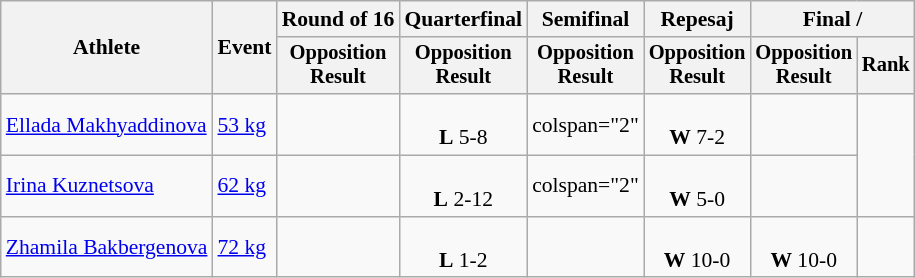<table class=wikitable style=font-size:90%;text-align:center>
<tr>
<th rowspan=2>Athlete</th>
<th rowspan=2>Event</th>
<th>Round of 16</th>
<th>Quarterfinal</th>
<th>Semifinal</th>
<th>Repesaj</th>
<th colspan=2>Final / </th>
</tr>
<tr style=font-size:95%>
<th>Opposition<br>Result</th>
<th>Opposition<br>Result</th>
<th>Opposition<br>Result</th>
<th>Opposition<br>Result</th>
<th>Opposition<br>Result</th>
<th>Rank</th>
</tr>
<tr>
<td align=left><a href='#'>Ellada Makhyaddinova</a></td>
<td align=left><a href='#'>53 kg</a></td>
<td></td>
<td><br><strong>L</strong> 5-8</td>
<td>colspan="2" </td>
<td><br><strong>W</strong> 7-2</td>
<td></td>
</tr>
<tr>
<td align=left><a href='#'>Irina Kuznetsova</a></td>
<td align=left><a href='#'>62 kg</a></td>
<td></td>
<td><br><strong>L</strong> 2-12</td>
<td>colspan="2" </td>
<td><br><strong>W</strong> 5-0</td>
<td></td>
</tr>
<tr>
<td align=left><a href='#'>Zhamila Bakbergenova</a></td>
<td align=left><a href='#'>72 kg</a></td>
<td></td>
<td><br><strong>L</strong> 1-2</td>
<td></td>
<td><br><strong>W</strong> 10-0</td>
<td><br><strong>W</strong> 10-0</td>
<td></td>
</tr>
</table>
